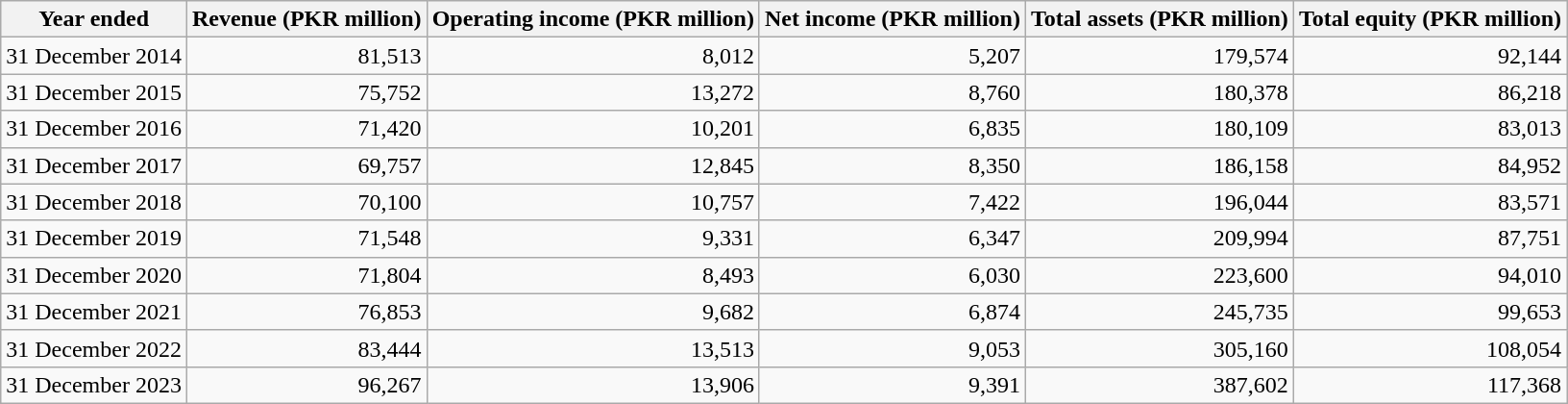<table class="wikitable">
<tr>
<th>Year ended</th>
<th>Revenue (PKR million)</th>
<th>Operating income (PKR million)</th>
<th>Net income (PKR million)</th>
<th>Total assets (PKR million)</th>
<th>Total equity (PKR million)</th>
</tr>
<tr>
<td>31 December 2014</td>
<td align=right>81,513</td>
<td align=right>8,012</td>
<td align=right>5,207</td>
<td align=right>179,574</td>
<td align=right>92,144</td>
</tr>
<tr>
<td>31 December 2015</td>
<td align=right>75,752</td>
<td align=right>13,272</td>
<td align=right>8,760</td>
<td align=right>180,378</td>
<td align=right>86,218</td>
</tr>
<tr>
<td>31 December 2016</td>
<td align=right>71,420</td>
<td align=right>10,201</td>
<td align=right>6,835</td>
<td align=right>180,109</td>
<td align=right>83,013</td>
</tr>
<tr>
<td>31 December 2017</td>
<td align=right>69,757</td>
<td align=right>12,845</td>
<td align=right>8,350</td>
<td align=right>186,158</td>
<td align=right>84,952</td>
</tr>
<tr>
<td>31 December 2018</td>
<td align=right>70,100</td>
<td align=right>10,757</td>
<td align=right>7,422</td>
<td align=right>196,044</td>
<td align=right>83,571</td>
</tr>
<tr>
<td>31 December 2019</td>
<td align=right>71,548</td>
<td align=right>9,331</td>
<td align=right>6,347</td>
<td align=right>209,994</td>
<td align=right>87,751</td>
</tr>
<tr>
<td>31 December 2020</td>
<td align=right>71,804</td>
<td align=right>8,493</td>
<td align=right>6,030</td>
<td align=right>223,600</td>
<td align=right>94,010</td>
</tr>
<tr>
<td>31 December 2021</td>
<td align=right>76,853</td>
<td align=right>9,682</td>
<td align=right>6,874</td>
<td align=right>245,735</td>
<td align=right>99,653</td>
</tr>
<tr>
<td>31 December 2022</td>
<td align=right>83,444</td>
<td align=right>13,513</td>
<td align=right>9,053</td>
<td align=right>305,160</td>
<td align=right>108,054</td>
</tr>
<tr>
<td>31 December 2023</td>
<td align=right>96,267</td>
<td align=right>13,906</td>
<td align=right>9,391</td>
<td align=right>387,602</td>
<td align=right>117,368</td>
</tr>
</table>
